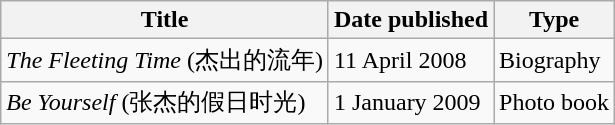<table class="wikitable">
<tr>
<th>Title</th>
<th>Date published</th>
<th>Type</th>
</tr>
<tr>
<td><em>The Fleeting Time</em> (杰出的流年)</td>
<td>11 April 2008</td>
<td>Biography</td>
</tr>
<tr>
<td><em>Be Yourself</em> (张杰的假日时光)</td>
<td>1 January 2009</td>
<td>Photo book</td>
</tr>
</table>
